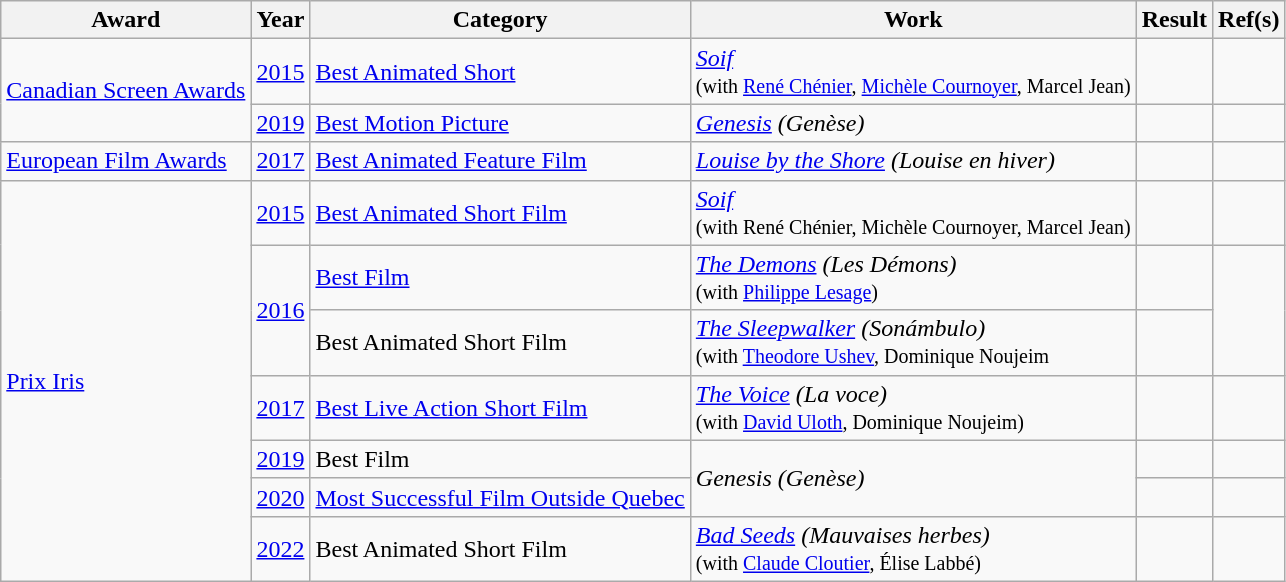<table class="wikitable plainrowheaders sortable">
<tr>
<th>Award</th>
<th>Year</th>
<th>Category</th>
<th>Work</th>
<th>Result</th>
<th>Ref(s)</th>
</tr>
<tr>
<td rowspan=2><a href='#'>Canadian Screen Awards</a></td>
<td><a href='#'>2015</a></td>
<td><a href='#'>Best Animated Short</a></td>
<td><em><a href='#'>Soif</a></em><br><small>(with <a href='#'>René Chénier</a>, <a href='#'>Michèle Cournoyer</a>, Marcel Jean)</small></td>
<td></td>
<td></td>
</tr>
<tr>
<td><a href='#'>2019</a></td>
<td><a href='#'>Best Motion Picture</a></td>
<td><em><a href='#'>Genesis</a> (Genèse)</em></td>
<td></td>
<td></td>
</tr>
<tr>
<td><a href='#'>European Film Awards</a></td>
<td><a href='#'>2017</a></td>
<td><a href='#'>Best Animated Feature Film</a></td>
<td><em><a href='#'>Louise by the Shore</a> (Louise en hiver)</em></td>
<td></td>
<td></td>
</tr>
<tr>
<td rowspan=7><a href='#'>Prix Iris</a></td>
<td><a href='#'>2015</a></td>
<td><a href='#'>Best Animated Short Film</a></td>
<td><em><a href='#'>Soif</a></em><br><small>(with René Chénier, Michèle Cournoyer, Marcel Jean)</small></td>
<td></td>
<td></td>
</tr>
<tr>
<td rowspan=2><a href='#'>2016</a></td>
<td><a href='#'>Best Film</a></td>
<td><em><a href='#'>The Demons</a> (Les Démons)</em><br><small>(with <a href='#'>Philippe Lesage</a>)</small></td>
<td></td>
<td rowspan=2></td>
</tr>
<tr>
<td>Best Animated Short Film</td>
<td><em><a href='#'>The Sleepwalker</a> (Sonámbulo)</em><br><small>(with <a href='#'>Theodore Ushev</a>, Dominique Noujeim</small></td>
<td></td>
</tr>
<tr>
<td><a href='#'>2017</a></td>
<td><a href='#'>Best Live Action Short Film</a></td>
<td><em><a href='#'>The Voice</a> (La voce)</em><br><small>(with <a href='#'>David Uloth</a>, Dominique Noujeim)</small></td>
<td></td>
<td></td>
</tr>
<tr>
<td><a href='#'>2019</a></td>
<td>Best Film</td>
<td rowspan=2><em>Genesis (Genèse)</em></td>
<td></td>
<td></td>
</tr>
<tr>
<td><a href='#'>2020</a></td>
<td><a href='#'>Most Successful Film Outside Quebec</a></td>
<td></td>
<td></td>
</tr>
<tr>
<td><a href='#'>2022</a></td>
<td>Best Animated Short Film</td>
<td><em><a href='#'>Bad Seeds</a> (Mauvaises herbes)</em><br><small>(with <a href='#'>Claude Cloutier</a>, Élise Labbé)</small></td>
<td></td>
<td></td>
</tr>
</table>
